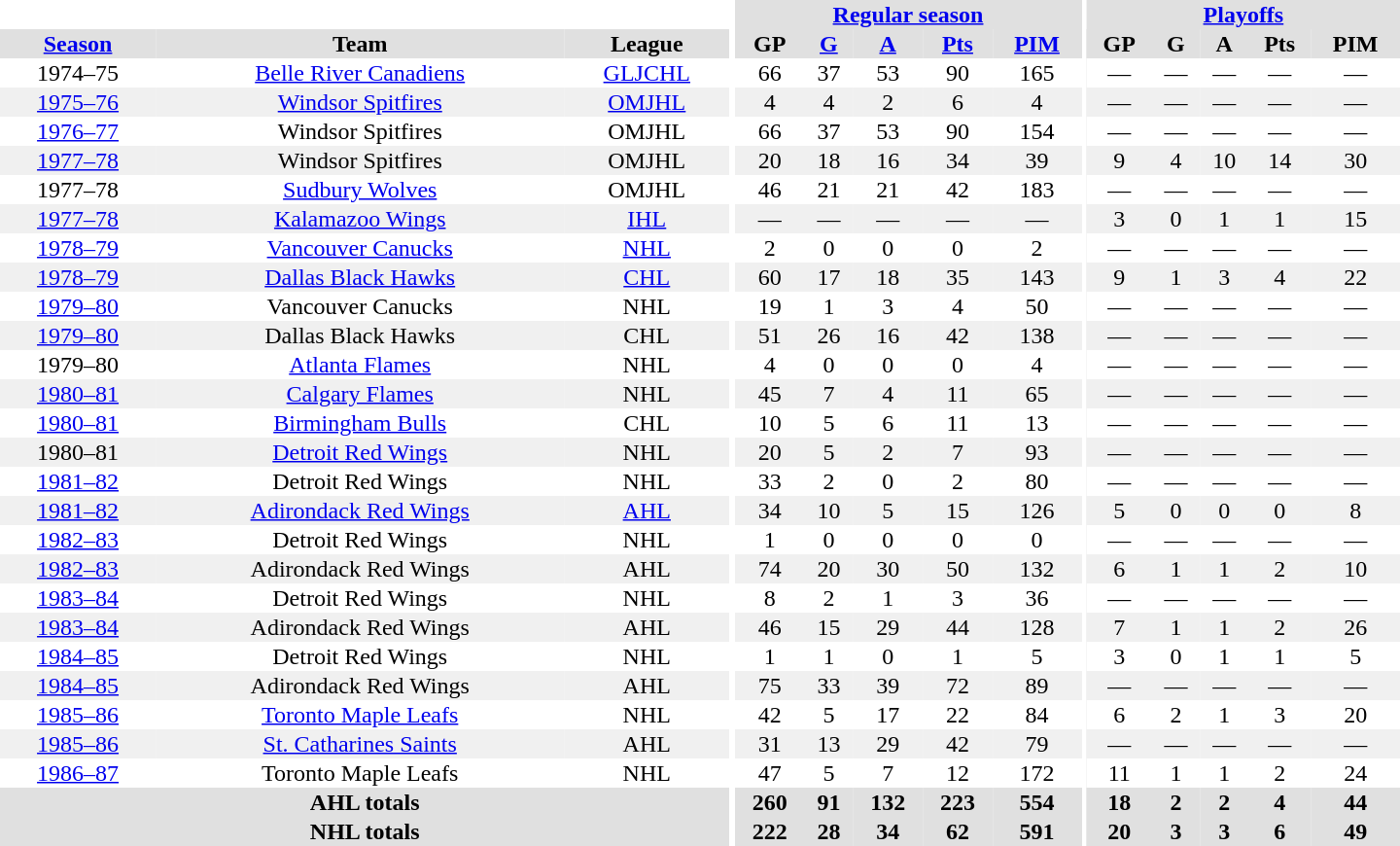<table border="0" cellpadding="1" cellspacing="0" style="text-align:center; width:60em">
<tr bgcolor="#e0e0e0">
<th colspan="3" bgcolor="#ffffff"></th>
<th rowspan="100" bgcolor="#ffffff"></th>
<th colspan="5"><a href='#'>Regular season</a></th>
<th rowspan="100" bgcolor="#ffffff"></th>
<th colspan="5"><a href='#'>Playoffs</a></th>
</tr>
<tr bgcolor="#e0e0e0">
<th><a href='#'>Season</a></th>
<th>Team</th>
<th>League</th>
<th>GP</th>
<th><a href='#'>G</a></th>
<th><a href='#'>A</a></th>
<th><a href='#'>Pts</a></th>
<th><a href='#'>PIM</a></th>
<th>GP</th>
<th>G</th>
<th>A</th>
<th>Pts</th>
<th>PIM</th>
</tr>
<tr>
<td>1974–75</td>
<td><a href='#'>Belle River Canadiens</a></td>
<td><a href='#'>GLJCHL</a></td>
<td>66</td>
<td>37</td>
<td>53</td>
<td>90</td>
<td>165</td>
<td>—</td>
<td>—</td>
<td>—</td>
<td>—</td>
<td>—</td>
</tr>
<tr bgcolor="#f0f0f0">
<td><a href='#'>1975–76</a></td>
<td><a href='#'>Windsor Spitfires</a></td>
<td><a href='#'>OMJHL</a></td>
<td>4</td>
<td>4</td>
<td>2</td>
<td>6</td>
<td>4</td>
<td>—</td>
<td>—</td>
<td>—</td>
<td>—</td>
<td>—</td>
</tr>
<tr>
<td><a href='#'>1976–77</a></td>
<td>Windsor Spitfires</td>
<td>OMJHL</td>
<td>66</td>
<td>37</td>
<td>53</td>
<td>90</td>
<td>154</td>
<td>—</td>
<td>—</td>
<td>—</td>
<td>—</td>
<td>—</td>
</tr>
<tr bgcolor="#f0f0f0">
<td><a href='#'>1977–78</a></td>
<td>Windsor Spitfires</td>
<td>OMJHL</td>
<td>20</td>
<td>18</td>
<td>16</td>
<td>34</td>
<td>39</td>
<td>9</td>
<td>4</td>
<td>10</td>
<td>14</td>
<td>30</td>
</tr>
<tr>
<td>1977–78</td>
<td><a href='#'>Sudbury Wolves</a></td>
<td>OMJHL</td>
<td>46</td>
<td>21</td>
<td>21</td>
<td>42</td>
<td>183</td>
<td>—</td>
<td>—</td>
<td>—</td>
<td>—</td>
<td>—</td>
</tr>
<tr bgcolor="#f0f0f0">
<td><a href='#'>1977–78</a></td>
<td><a href='#'>Kalamazoo Wings</a></td>
<td><a href='#'>IHL</a></td>
<td>—</td>
<td>—</td>
<td>—</td>
<td>—</td>
<td>—</td>
<td>3</td>
<td>0</td>
<td>1</td>
<td>1</td>
<td>15</td>
</tr>
<tr>
<td><a href='#'>1978–79</a></td>
<td><a href='#'>Vancouver Canucks</a></td>
<td><a href='#'>NHL</a></td>
<td>2</td>
<td>0</td>
<td>0</td>
<td>0</td>
<td>2</td>
<td>—</td>
<td>—</td>
<td>—</td>
<td>—</td>
<td>—</td>
</tr>
<tr bgcolor="#f0f0f0">
<td><a href='#'>1978–79</a></td>
<td><a href='#'>Dallas Black Hawks</a></td>
<td><a href='#'>CHL</a></td>
<td>60</td>
<td>17</td>
<td>18</td>
<td>35</td>
<td>143</td>
<td>9</td>
<td>1</td>
<td>3</td>
<td>4</td>
<td>22</td>
</tr>
<tr>
<td><a href='#'>1979–80</a></td>
<td>Vancouver Canucks</td>
<td>NHL</td>
<td>19</td>
<td>1</td>
<td>3</td>
<td>4</td>
<td>50</td>
<td>—</td>
<td>—</td>
<td>—</td>
<td>—</td>
<td>—</td>
</tr>
<tr bgcolor="#f0f0f0">
<td><a href='#'>1979–80</a></td>
<td>Dallas Black Hawks</td>
<td>CHL</td>
<td>51</td>
<td>26</td>
<td>16</td>
<td>42</td>
<td>138</td>
<td>—</td>
<td>—</td>
<td>—</td>
<td>—</td>
<td>—</td>
</tr>
<tr>
<td>1979–80</td>
<td><a href='#'>Atlanta Flames</a></td>
<td>NHL</td>
<td>4</td>
<td>0</td>
<td>0</td>
<td>0</td>
<td>4</td>
<td>—</td>
<td>—</td>
<td>—</td>
<td>—</td>
<td>—</td>
</tr>
<tr bgcolor="#f0f0f0">
<td><a href='#'>1980–81</a></td>
<td><a href='#'>Calgary Flames</a></td>
<td>NHL</td>
<td>45</td>
<td>7</td>
<td>4</td>
<td>11</td>
<td>65</td>
<td>—</td>
<td>—</td>
<td>—</td>
<td>—</td>
<td>—</td>
</tr>
<tr>
<td><a href='#'>1980–81</a></td>
<td><a href='#'>Birmingham Bulls</a></td>
<td>CHL</td>
<td>10</td>
<td>5</td>
<td>6</td>
<td>11</td>
<td>13</td>
<td>—</td>
<td>—</td>
<td>—</td>
<td>—</td>
<td>—</td>
</tr>
<tr bgcolor="#f0f0f0">
<td>1980–81</td>
<td><a href='#'>Detroit Red Wings</a></td>
<td>NHL</td>
<td>20</td>
<td>5</td>
<td>2</td>
<td>7</td>
<td>93</td>
<td>—</td>
<td>—</td>
<td>—</td>
<td>—</td>
<td>—</td>
</tr>
<tr>
<td><a href='#'>1981–82</a></td>
<td>Detroit Red Wings</td>
<td>NHL</td>
<td>33</td>
<td>2</td>
<td>0</td>
<td>2</td>
<td>80</td>
<td>—</td>
<td>—</td>
<td>—</td>
<td>—</td>
<td>—</td>
</tr>
<tr bgcolor="#f0f0f0">
<td><a href='#'>1981–82</a></td>
<td><a href='#'>Adirondack Red Wings</a></td>
<td><a href='#'>AHL</a></td>
<td>34</td>
<td>10</td>
<td>5</td>
<td>15</td>
<td>126</td>
<td>5</td>
<td>0</td>
<td>0</td>
<td>0</td>
<td>8</td>
</tr>
<tr>
<td><a href='#'>1982–83</a></td>
<td>Detroit Red Wings</td>
<td>NHL</td>
<td>1</td>
<td>0</td>
<td>0</td>
<td>0</td>
<td>0</td>
<td>—</td>
<td>—</td>
<td>—</td>
<td>—</td>
<td>—</td>
</tr>
<tr bgcolor="#f0f0f0">
<td><a href='#'>1982–83</a></td>
<td>Adirondack Red Wings</td>
<td>AHL</td>
<td>74</td>
<td>20</td>
<td>30</td>
<td>50</td>
<td>132</td>
<td>6</td>
<td>1</td>
<td>1</td>
<td>2</td>
<td>10</td>
</tr>
<tr>
<td><a href='#'>1983–84</a></td>
<td>Detroit Red Wings</td>
<td>NHL</td>
<td>8</td>
<td>2</td>
<td>1</td>
<td>3</td>
<td>36</td>
<td>—</td>
<td>—</td>
<td>—</td>
<td>—</td>
<td>—</td>
</tr>
<tr bgcolor="#f0f0f0">
<td><a href='#'>1983–84</a></td>
<td>Adirondack Red Wings</td>
<td>AHL</td>
<td>46</td>
<td>15</td>
<td>29</td>
<td>44</td>
<td>128</td>
<td>7</td>
<td>1</td>
<td>1</td>
<td>2</td>
<td>26</td>
</tr>
<tr>
<td><a href='#'>1984–85</a></td>
<td>Detroit Red Wings</td>
<td>NHL</td>
<td>1</td>
<td>1</td>
<td>0</td>
<td>1</td>
<td>5</td>
<td>3</td>
<td>0</td>
<td>1</td>
<td>1</td>
<td>5</td>
</tr>
<tr bgcolor="#f0f0f0">
<td><a href='#'>1984–85</a></td>
<td>Adirondack Red Wings</td>
<td>AHL</td>
<td>75</td>
<td>33</td>
<td>39</td>
<td>72</td>
<td>89</td>
<td>—</td>
<td>—</td>
<td>—</td>
<td>—</td>
<td>—</td>
</tr>
<tr>
<td><a href='#'>1985–86</a></td>
<td><a href='#'>Toronto Maple Leafs</a></td>
<td>NHL</td>
<td>42</td>
<td>5</td>
<td>17</td>
<td>22</td>
<td>84</td>
<td>6</td>
<td>2</td>
<td>1</td>
<td>3</td>
<td>20</td>
</tr>
<tr bgcolor="#f0f0f0">
<td><a href='#'>1985–86</a></td>
<td><a href='#'>St. Catharines Saints</a></td>
<td>AHL</td>
<td>31</td>
<td>13</td>
<td>29</td>
<td>42</td>
<td>79</td>
<td>—</td>
<td>—</td>
<td>—</td>
<td>—</td>
<td>—</td>
</tr>
<tr>
<td><a href='#'>1986–87</a></td>
<td>Toronto Maple Leafs</td>
<td>NHL</td>
<td>47</td>
<td>5</td>
<td>7</td>
<td>12</td>
<td>172</td>
<td>11</td>
<td>1</td>
<td>1</td>
<td>2</td>
<td>24</td>
</tr>
<tr bgcolor="#e0e0e0">
<th colspan="3">AHL totals</th>
<th>260</th>
<th>91</th>
<th>132</th>
<th>223</th>
<th>554</th>
<th>18</th>
<th>2</th>
<th>2</th>
<th>4</th>
<th>44</th>
</tr>
<tr bgcolor="#e0e0e0">
<th colspan="3">NHL totals</th>
<th>222</th>
<th>28</th>
<th>34</th>
<th>62</th>
<th>591</th>
<th>20</th>
<th>3</th>
<th>3</th>
<th>6</th>
<th>49</th>
</tr>
</table>
